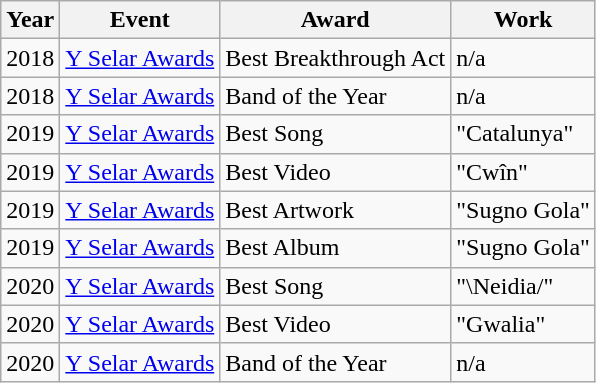<table class="wikitable">
<tr>
<th>Year</th>
<th>Event</th>
<th>Award</th>
<th>Work</th>
</tr>
<tr>
<td>2018</td>
<td><a href='#'>Y Selar Awards</a></td>
<td>Best Breakthrough Act</td>
<td>n/a</td>
</tr>
<tr>
<td>2018</td>
<td><a href='#'>Y Selar Awards</a></td>
<td>Band of the Year</td>
<td>n/a</td>
</tr>
<tr>
<td>2019</td>
<td><a href='#'>Y Selar Awards</a></td>
<td>Best Song</td>
<td>"Catalunya"</td>
</tr>
<tr>
<td>2019</td>
<td><a href='#'>Y Selar Awards</a></td>
<td>Best Video</td>
<td>"Cwîn"</td>
</tr>
<tr>
<td>2019</td>
<td><a href='#'>Y Selar Awards</a></td>
<td>Best Artwork</td>
<td>"Sugno Gola"</td>
</tr>
<tr>
<td>2019</td>
<td><a href='#'>Y Selar Awards</a></td>
<td>Best Album</td>
<td>"Sugno Gola"</td>
</tr>
<tr>
<td>2020</td>
<td><a href='#'>Y Selar Awards</a></td>
<td>Best Song</td>
<td>"\Neidia/"</td>
</tr>
<tr>
<td>2020</td>
<td><a href='#'>Y Selar Awards</a></td>
<td>Best Video</td>
<td>"Gwalia"</td>
</tr>
<tr>
<td>2020</td>
<td><a href='#'>Y Selar Awards</a></td>
<td>Band of the Year</td>
<td>n/a</td>
</tr>
</table>
